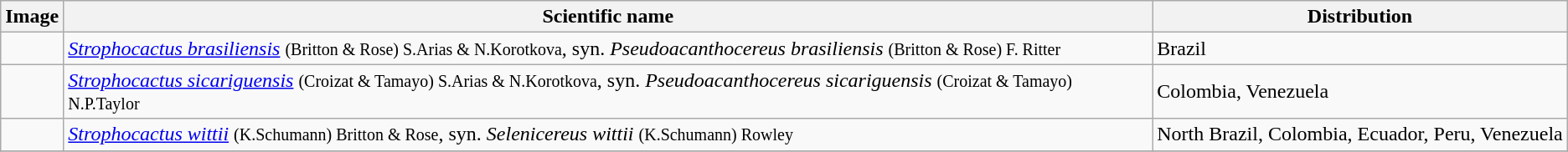<table class="wikitable">
<tr>
<th>Image</th>
<th>Scientific name</th>
<th>Distribution</th>
</tr>
<tr>
<td></td>
<td><em><a href='#'>Strophocactus brasiliensis</a></em> <small>(Britton & Rose) S.Arias & N.Korotkova</small>, syn. <em>Pseudoacanthocereus brasiliensis</em> <small>(Britton & Rose) F. Ritter</small></td>
<td>Brazil</td>
</tr>
<tr>
<td></td>
<td><em><a href='#'>Strophocactus sicariguensis</a></em> <small>(Croizat & Tamayo) S.Arias & N.Korotkova</small>, syn. <em>Pseudoacanthocereus sicariguensis</em> <small>(Croizat & Tamayo) N.P.Taylor</small></td>
<td>Colombia, Venezuela</td>
</tr>
<tr>
<td></td>
<td><em><a href='#'>Strophocactus wittii</a></em> <small>(K.Schumann) Britton & Rose</small>, syn. <em>Selenicereus wittii</em> <small>(K.Schumann) Rowley</small></td>
<td>North Brazil, Colombia, Ecuador, Peru, Venezuela</td>
</tr>
<tr>
</tr>
</table>
